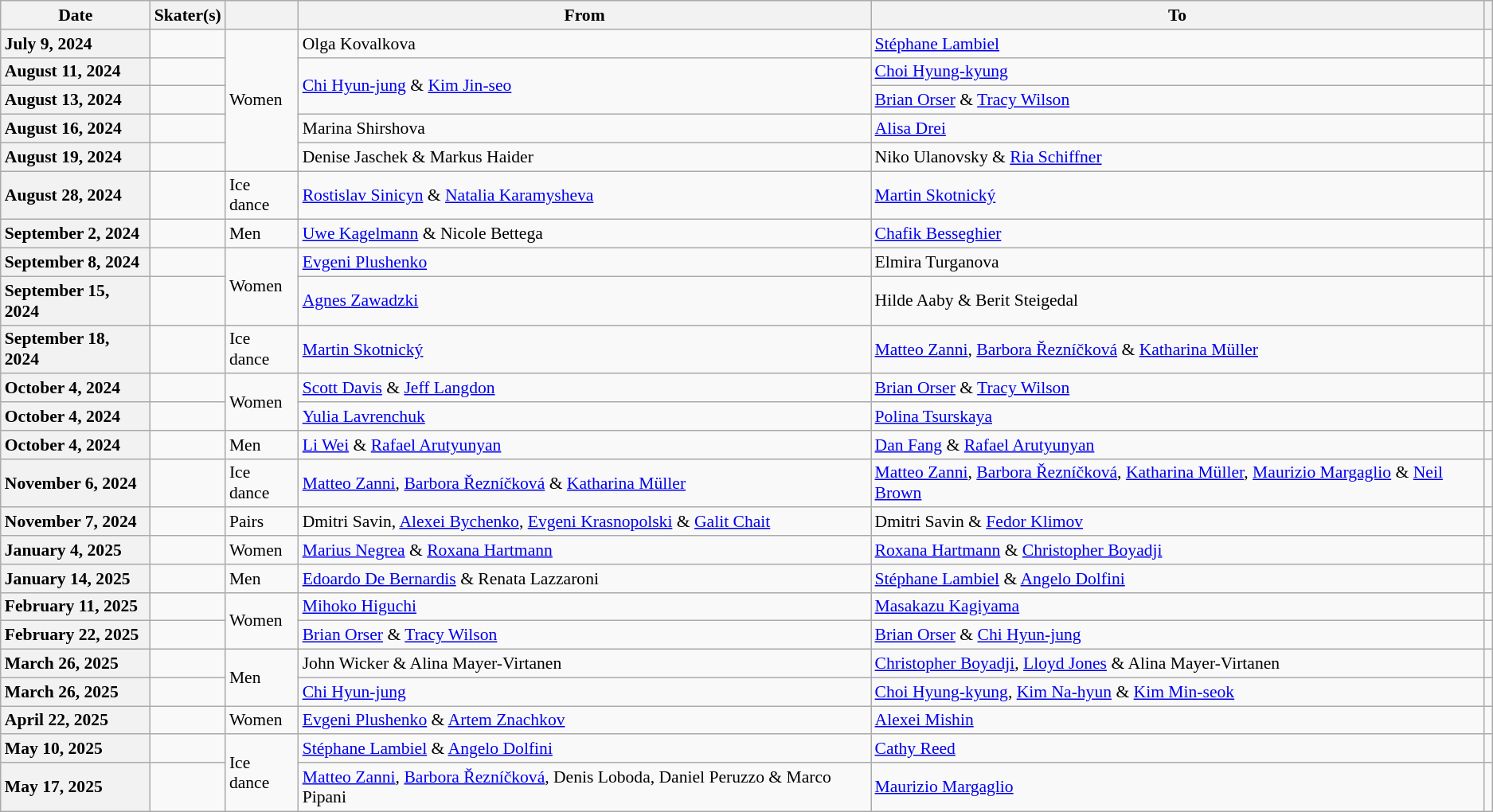<table class="wikitable unsortable" style="text-align:left; font-size:90%">
<tr>
<th scope="col">Date</th>
<th scope="col">Skater(s)</th>
<th scope="col"></th>
<th scope="col">From</th>
<th scope="col">To</th>
<th scope="col"></th>
</tr>
<tr>
<th scope="row" style="text-align:left">July 9, 2024</th>
<td></td>
<td rowspan="5">Women</td>
<td>Olga Kovalkova</td>
<td><a href='#'>Stéphane Lambiel</a></td>
<td></td>
</tr>
<tr>
<th scope="row" style="text-align:left">August 11, 2024</th>
<td></td>
<td rowspan="2"><a href='#'>Chi Hyun-jung</a> & <a href='#'>Kim Jin-seo</a></td>
<td><a href='#'>Choi Hyung-kyung</a></td>
<td></td>
</tr>
<tr>
<th scope="row" style="text-align:left">August 13, 2024</th>
<td></td>
<td><a href='#'>Brian Orser</a> & <a href='#'>Tracy Wilson</a></td>
<td></td>
</tr>
<tr>
<th scope="row" style="text-align:left">August 16, 2024</th>
<td></td>
<td>Marina Shirshova</td>
<td><a href='#'>Alisa Drei</a></td>
<td></td>
</tr>
<tr>
<th scope="row" style="text-align:left">August 19, 2024</th>
<td></td>
<td>Denise Jaschek & Markus Haider</td>
<td>Niko Ulanovsky & <a href='#'>Ria Schiffner</a></td>
<td></td>
</tr>
<tr>
<th scope="row" style="text-align:left">August 28, 2024</th>
<td></td>
<td>Ice dance</td>
<td><a href='#'>Rostislav Sinicyn</a> & <a href='#'>Natalia Karamysheva</a></td>
<td><a href='#'>Martin Skotnický</a></td>
<td></td>
</tr>
<tr>
<th scope="row" style="text-align:left">September 2, 2024</th>
<td></td>
<td>Men</td>
<td><a href='#'>Uwe Kagelmann</a> & Nicole Bettega</td>
<td><a href='#'>Chafik Besseghier</a></td>
<td></td>
</tr>
<tr>
<th scope="row" style="text-align:left">September 8, 2024</th>
<td></td>
<td rowspan="2">Women</td>
<td><a href='#'>Evgeni Plushenko</a></td>
<td>Elmira Turganova</td>
<td></td>
</tr>
<tr>
<th scope="row" style="text-align:left">September 15, 2024</th>
<td></td>
<td><a href='#'>Agnes Zawadzki</a></td>
<td>Hilde Aaby & Berit Steigedal</td>
<td></td>
</tr>
<tr>
<th scope="row" style="text-align:left">September 18, 2024</th>
<td></td>
<td>Ice dance</td>
<td><a href='#'>Martin Skotnický</a></td>
<td><a href='#'>Matteo Zanni</a>, <a href='#'>Barbora Řezníčková</a> & <a href='#'>Katharina Müller</a></td>
<td></td>
</tr>
<tr>
<th scope="row" style="text-align:left">October 4, 2024</th>
<td></td>
<td rowspan="2">Women</td>
<td><a href='#'>Scott Davis</a> & <a href='#'>Jeff Langdon</a></td>
<td><a href='#'>Brian Orser</a> & <a href='#'>Tracy Wilson</a></td>
<td></td>
</tr>
<tr>
<th scope="row" style="text-align:left">October 4, 2024</th>
<td></td>
<td><a href='#'>Yulia Lavrenchuk</a></td>
<td><a href='#'>Polina Tsurskaya</a></td>
<td></td>
</tr>
<tr>
<th scope="row" style="text-align:left">October 4, 2024</th>
<td></td>
<td>Men</td>
<td><a href='#'>Li Wei</a> & <a href='#'>Rafael Arutyunyan</a></td>
<td><a href='#'>Dan Fang</a> & <a href='#'>Rafael Arutyunyan</a></td>
<td></td>
</tr>
<tr>
<th scope="row" style="text-align:left">November 6, 2024</th>
<td></td>
<td>Ice dance</td>
<td><a href='#'>Matteo Zanni</a>, <a href='#'>Barbora Řezníčková</a> & <a href='#'>Katharina Müller</a></td>
<td><a href='#'>Matteo Zanni</a>, <a href='#'>Barbora Řezníčková</a>, <a href='#'>Katharina Müller</a>, <a href='#'>Maurizio Margaglio</a> & <a href='#'>Neil Brown</a></td>
<td></td>
</tr>
<tr>
<th scope="row" style="text-align:left">November 7, 2024</th>
<td></td>
<td>Pairs</td>
<td>Dmitri Savin, <a href='#'>Alexei Bychenko</a>, <a href='#'>Evgeni Krasnopolski</a> & <a href='#'>Galit Chait</a></td>
<td>Dmitri Savin & <a href='#'>Fedor Klimov</a></td>
<td></td>
</tr>
<tr>
<th scope="row" style="text-align:left">January 4, 2025</th>
<td></td>
<td>Women</td>
<td><a href='#'>Marius Negrea</a> & <a href='#'>Roxana Hartmann</a></td>
<td><a href='#'>Roxana Hartmann</a> & <a href='#'>Christopher Boyadji</a></td>
<td></td>
</tr>
<tr>
<th scope="row" style="text-align:left">January 14, 2025</th>
<td></td>
<td>Men</td>
<td><a href='#'>Edoardo De Bernardis</a> & Renata Lazzaroni</td>
<td><a href='#'>Stéphane Lambiel</a> & <a href='#'>Angelo Dolfini</a></td>
<td></td>
</tr>
<tr>
<th scope="row" style="text-align:left">February 11, 2025</th>
<td></td>
<td rowspan= 2>Women</td>
<td><a href='#'>Mihoko Higuchi</a></td>
<td><a href='#'>Masakazu Kagiyama</a></td>
<td></td>
</tr>
<tr>
<th scope="row" style="text-align:left">February 22, 2025</th>
<td></td>
<td><a href='#'>Brian Orser</a> & <a href='#'>Tracy Wilson</a></td>
<td><a href='#'>Brian Orser</a> & <a href='#'>Chi Hyun-jung</a></td>
<td></td>
</tr>
<tr>
<th scope="row" style="text-align:left">March 26, 2025</th>
<td></td>
<td rowspan=2>Men</td>
<td>John Wicker & Alina Mayer-Virtanen</td>
<td><a href='#'>Christopher Boyadji</a>, <a href='#'>Lloyd Jones</a> & Alina Mayer-Virtanen</td>
<td></td>
</tr>
<tr>
<th scope="row" style="text-align:left">March 26, 2025</th>
<td></td>
<td><a href='#'>Chi Hyun-jung</a></td>
<td><a href='#'>Choi Hyung-kyung</a>, <a href='#'>Kim Na-hyun</a> & <a href='#'>Kim Min-seok</a></td>
<td></td>
</tr>
<tr>
<th scope="row" style="text-align:left">April 22, 2025</th>
<td></td>
<td>Women</td>
<td><a href='#'>Evgeni Plushenko</a> & <a href='#'>Artem Znachkov</a></td>
<td><a href='#'>Alexei Mishin</a></td>
<td></td>
</tr>
<tr>
<th scope="row" style="text-align:left">May 10, 2025</th>
<td></td>
<td rowspan=2>Ice dance</td>
<td><a href='#'>Stéphane Lambiel</a> & <a href='#'>Angelo Dolfini</a></td>
<td><a href='#'>Cathy Reed</a></td>
<td></td>
</tr>
<tr>
<th scope="row" style="text-align:left">May 17, 2025</th>
<td></td>
<td><a href='#'>Matteo Zanni</a>, <a href='#'>Barbora Řezníčková</a>, Denis Loboda, Daniel Peruzzo & Marco Pipani</td>
<td><a href='#'>Maurizio Margaglio</a></td>
<td></td>
</tr>
</table>
